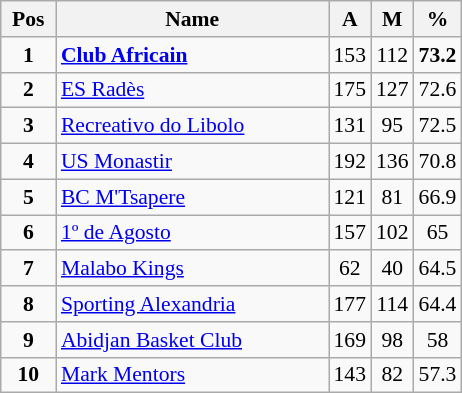<table class="wikitable" style="text-align:center; font-size:90%;">
<tr>
<th width=30px>Pos</th>
<th width=175px>Name</th>
<th width=20px>A</th>
<th width=20px>M</th>
<th width=25px>%</th>
</tr>
<tr>
<td><strong>1</strong></td>
<td align=left> <strong><a href='#'>Club Africain</a></strong></td>
<td>153</td>
<td>112</td>
<td><strong>73.2</strong></td>
</tr>
<tr>
<td><strong>2</strong></td>
<td align=left> <a href='#'>ES Radès</a></td>
<td>175</td>
<td>127</td>
<td>72.6</td>
</tr>
<tr>
<td><strong>3</strong></td>
<td align=left> <a href='#'>Recreativo do Libolo</a></td>
<td>131</td>
<td>95</td>
<td>72.5</td>
</tr>
<tr>
<td><strong>4</strong></td>
<td align=left> <a href='#'>US Monastir</a></td>
<td>192</td>
<td>136</td>
<td>70.8</td>
</tr>
<tr>
<td><strong>5</strong></td>
<td align=left> <a href='#'>BC M'Tsapere</a></td>
<td>121</td>
<td>81</td>
<td>66.9</td>
</tr>
<tr>
<td><strong>6</strong></td>
<td align=left> <a href='#'>1º de Agosto</a></td>
<td>157</td>
<td>102</td>
<td>65</td>
</tr>
<tr>
<td><strong>7</strong></td>
<td align=left> <a href='#'>Malabo Kings</a></td>
<td>62</td>
<td>40</td>
<td>64.5</td>
</tr>
<tr>
<td><strong>8</strong></td>
<td align=left> <a href='#'>Sporting Alexandria</a></td>
<td>177</td>
<td>114</td>
<td>64.4</td>
</tr>
<tr>
<td><strong>9</strong></td>
<td align=left> <a href='#'>Abidjan Basket Club</a></td>
<td>169</td>
<td>98</td>
<td>58</td>
</tr>
<tr>
<td><strong>10</strong></td>
<td align=left> <a href='#'>Mark Mentors</a></td>
<td>143</td>
<td>82</td>
<td>57.3</td>
</tr>
</table>
